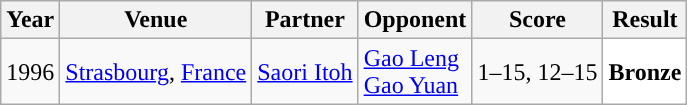<table class="sortable wikitable" style="font-size;90%">
<tr>
<th>Year</th>
<th>Venue</th>
<th>Partner</th>
<th>Opponent</th>
<th>Score</th>
<th>Result</th>
</tr>
<tr style="background:#">
<td align="center">1996</td>
<td align="left"><a href='#'>Strasbourg</a>, <a href='#'>France</a></td>
<td align="left"> <a href='#'>Saori Itoh</a></td>
<td align="left"> <a href='#'>Gao Leng</a> <br>  <a href='#'>Gao Yuan</a></td>
<td align="left">1–15, 12–15</td>
<td style="text-align:left; background:white"> <strong>Bronze</strong></td>
</tr>
</table>
